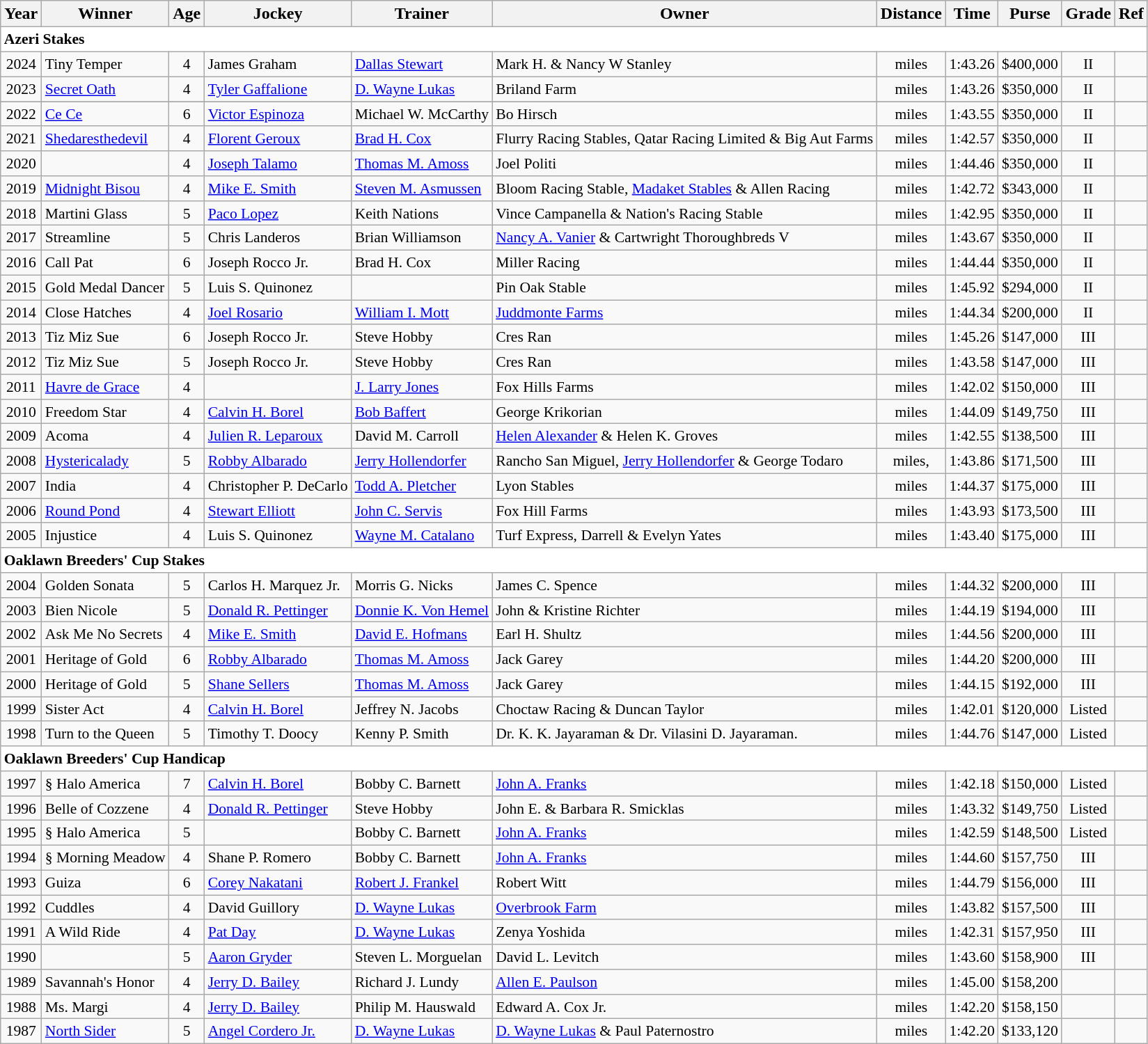<table class="wikitable sortable">
<tr>
<th>Year</th>
<th>Winner</th>
<th>Age</th>
<th>Jockey</th>
<th>Trainer</th>
<th>Owner</th>
<th>Distance</th>
<th>Time</th>
<th>Purse</th>
<th>Grade</th>
<th>Ref</th>
</tr>
<tr style="font-size:90%; background-color:white">
<td align="left" colspan=11><strong>Azeri Stakes</strong></td>
</tr>
<tr style="font-size:90%;">
<td align=center>2024</td>
<td>Tiny Temper</td>
<td align=center>4</td>
<td>James Graham</td>
<td><a href='#'>Dallas Stewart</a></td>
<td>Mark H. & Nancy W Stanley</td>
<td align=center> miles</td>
<td align=center>1:43.26</td>
<td align=center>$400,000</td>
<td align=center>II</td>
<td></td>
</tr>
<tr style="font-size:90%;">
<td align=center>2023</td>
<td><a href='#'>Secret Oath</a></td>
<td align=center>4</td>
<td><a href='#'>Tyler Gaffalione</a></td>
<td><a href='#'>D. Wayne Lukas</a></td>
<td>Briland Farm</td>
<td align=center> miles</td>
<td align=center>1:43.26</td>
<td align=center>$350,000</td>
<td align=center>II</td>
<td></td>
</tr>
<tr style="font-size:90%; background-color:white">
</tr>
<tr style="font-size:90%;">
<td align=center>2022</td>
<td><a href='#'>Ce Ce</a></td>
<td align=center>6</td>
<td><a href='#'>Victor Espinoza</a></td>
<td>Michael W. McCarthy</td>
<td>Bo Hirsch</td>
<td align=center> miles</td>
<td align=center>1:43.55</td>
<td align=center>$350,000</td>
<td align=center>II</td>
<td></td>
</tr>
<tr style="font-size:90%;">
<td align=center>2021</td>
<td><a href='#'>Shedaresthedevil</a></td>
<td align=center>4</td>
<td><a href='#'>Florent Geroux</a></td>
<td><a href='#'>Brad H. Cox</a></td>
<td>Flurry Racing Stables, Qatar Racing Limited & Big Aut Farms</td>
<td align=center> miles</td>
<td align=center>1:42.57</td>
<td align=center>$350,000</td>
<td align=center>II</td>
<td></td>
</tr>
<tr style="font-size:90%;">
<td align=center>2020</td>
<td></td>
<td align=center>4</td>
<td><a href='#'>Joseph Talamo</a></td>
<td><a href='#'>Thomas M. Amoss</a></td>
<td>Joel Politi</td>
<td align=center> miles</td>
<td align=center>1:44.46</td>
<td align=center>$350,000</td>
<td align=center>II</td>
<td></td>
</tr>
<tr style="font-size:90%;">
<td align=center>2019</td>
<td><a href='#'>Midnight Bisou</a></td>
<td align=center>4</td>
<td><a href='#'>Mike E. Smith</a></td>
<td><a href='#'>Steven M. Asmussen</a></td>
<td>Bloom Racing Stable, <a href='#'>Madaket Stables</a> & Allen Racing</td>
<td align=center> miles</td>
<td align=center>1:42.72</td>
<td align=center>$343,000</td>
<td align=center>II</td>
<td></td>
</tr>
<tr style="font-size:90%;">
<td align=center>2018</td>
<td>Martini Glass</td>
<td align=center>5</td>
<td><a href='#'>Paco Lopez</a></td>
<td>Keith Nations</td>
<td>Vince Campanella & Nation's Racing Stable</td>
<td align=center> miles</td>
<td align=center>1:42.95</td>
<td align=center>$350,000</td>
<td align=center>II</td>
<td></td>
</tr>
<tr style="font-size:90%;">
<td align=center>2017</td>
<td>Streamline</td>
<td align=center>5</td>
<td>Chris Landeros</td>
<td>Brian Williamson</td>
<td><a href='#'>Nancy A. Vanier</a> & Cartwright Thoroughbreds V</td>
<td align=center> miles</td>
<td align=center>1:43.67</td>
<td align=center>$350,000</td>
<td align=center>II</td>
<td></td>
</tr>
<tr style="font-size:90%;">
<td align=center>2016</td>
<td>Call Pat</td>
<td align=center>6</td>
<td>Joseph Rocco Jr.</td>
<td>Brad H. Cox</td>
<td>Miller Racing</td>
<td align=center> miles</td>
<td align=center>1:44.44</td>
<td align=center>$350,000</td>
<td align=center>II</td>
<td></td>
</tr>
<tr style="font-size:90%;">
<td align=center>2015</td>
<td>Gold Medal Dancer</td>
<td align=center>5</td>
<td>Luis S. Quinonez</td>
<td></td>
<td>Pin Oak Stable</td>
<td align=center> miles</td>
<td align=center>1:45.92</td>
<td align=center>$294,000</td>
<td align=center>II</td>
<td></td>
</tr>
<tr style="font-size:90%;">
<td align=center>2014</td>
<td>Close Hatches</td>
<td align=center>4</td>
<td><a href='#'>Joel Rosario</a></td>
<td><a href='#'>William I. Mott</a></td>
<td><a href='#'>Juddmonte Farms</a></td>
<td align=center> miles</td>
<td align=center>1:44.34</td>
<td align=center>$200,000</td>
<td align=center>II</td>
<td></td>
</tr>
<tr style="font-size:90%;">
<td align=center>2013</td>
<td>Tiz Miz Sue</td>
<td align=center>6</td>
<td>Joseph Rocco Jr.</td>
<td>Steve Hobby</td>
<td>Cres Ran</td>
<td align=center> miles</td>
<td align=center>1:45.26</td>
<td align=center>$147,000</td>
<td align=center>III</td>
<td></td>
</tr>
<tr style="font-size:90%;">
<td align=center>2012</td>
<td>Tiz Miz Sue</td>
<td align=center>5</td>
<td>Joseph Rocco Jr.</td>
<td>Steve Hobby</td>
<td>Cres Ran</td>
<td align=center> miles</td>
<td align=center>1:43.58</td>
<td align=center>$147,000</td>
<td align=center>III</td>
<td></td>
</tr>
<tr style="font-size:90%;">
<td align=center>2011</td>
<td><a href='#'>Havre de Grace</a></td>
<td align=center>4</td>
<td></td>
<td><a href='#'>J. Larry Jones</a></td>
<td>Fox Hills Farms</td>
<td align=center> miles</td>
<td align=center>1:42.02</td>
<td align=center>$150,000</td>
<td align=center>III</td>
<td></td>
</tr>
<tr style="font-size:90%;">
<td align=center>2010</td>
<td>Freedom Star</td>
<td align=center>4</td>
<td><a href='#'>Calvin H. Borel</a></td>
<td><a href='#'>Bob Baffert</a></td>
<td>George Krikorian</td>
<td align=center> miles</td>
<td align=center>1:44.09</td>
<td align=center>$149,750</td>
<td align=center>III</td>
<td></td>
</tr>
<tr style="font-size:90%;">
<td align=center>2009</td>
<td>Acoma</td>
<td align=center>4</td>
<td><a href='#'>Julien R. Leparoux</a></td>
<td>David M. Carroll</td>
<td><a href='#'>Helen Alexander</a> &  Helen K. Groves</td>
<td align=center> miles</td>
<td align=center>1:42.55</td>
<td align=center>$138,500</td>
<td align=center>III</td>
<td></td>
</tr>
<tr style="font-size:90%;">
<td align=center>2008</td>
<td><a href='#'>Hystericalady</a></td>
<td align=center>5</td>
<td><a href='#'>Robby Albarado</a></td>
<td><a href='#'>Jerry Hollendorfer</a></td>
<td>Rancho San Miguel, <a href='#'>Jerry Hollendorfer</a> & George Todaro</td>
<td align=center> miles,</td>
<td align=center>1:43.86</td>
<td align=center>$171,500</td>
<td align=center>III</td>
<td></td>
</tr>
<tr style="font-size:90%;">
<td align=center>2007</td>
<td>India</td>
<td align=center>4</td>
<td>Christopher P. DeCarlo</td>
<td><a href='#'>Todd A. Pletcher</a></td>
<td>Lyon Stables</td>
<td align=center> miles</td>
<td align=center>1:44.37</td>
<td align=center>$175,000</td>
<td align=center>III</td>
<td></td>
</tr>
<tr style="font-size:90%;">
<td align=center>2006</td>
<td><a href='#'>Round Pond</a></td>
<td align=center>4</td>
<td><a href='#'>Stewart Elliott</a></td>
<td><a href='#'>John C. Servis</a></td>
<td>Fox Hill Farms</td>
<td align=center> miles</td>
<td align=center>1:43.93</td>
<td align=center>$173,500</td>
<td align=center>III</td>
<td></td>
</tr>
<tr style="font-size:90%;">
<td align=center>2005</td>
<td>Injustice</td>
<td align=center>4</td>
<td>Luis S. Quinonez</td>
<td><a href='#'>Wayne M. Catalano</a></td>
<td>Turf Express, Darrell & Evelyn Yates</td>
<td align=center> miles</td>
<td align=center>1:43.40</td>
<td align=center>$175,000</td>
<td align=center>III</td>
<td></td>
</tr>
<tr style="font-size:90%; background-color:white">
<td align="left" colspan=11><strong>Oaklawn Breeders' Cup Stakes</strong></td>
</tr>
<tr style="font-size:90%;">
<td align=center>2004</td>
<td>Golden Sonata</td>
<td align=center>5</td>
<td>Carlos H. Marquez Jr.</td>
<td>Morris G. Nicks</td>
<td>James C. Spence</td>
<td align=center> miles</td>
<td align=center>1:44.32</td>
<td align=center>$200,000</td>
<td align=center>III</td>
<td></td>
</tr>
<tr style="font-size:90%;">
<td align=center>2003</td>
<td>Bien Nicole</td>
<td align=center>5</td>
<td><a href='#'>Donald R. Pettinger</a></td>
<td><a href='#'>Donnie K. Von Hemel</a></td>
<td>John & Kristine Richter</td>
<td align=center> miles</td>
<td align=center>1:44.19</td>
<td align=center>$194,000</td>
<td align=center>III</td>
<td></td>
</tr>
<tr style="font-size:90%;">
<td align=center>2002</td>
<td>Ask Me No Secrets</td>
<td align=center>4</td>
<td><a href='#'>Mike E. Smith</a></td>
<td><a href='#'>David E. Hofmans</a></td>
<td>Earl H. Shultz</td>
<td align=center> miles</td>
<td align=center>1:44.56</td>
<td align=center>$200,000</td>
<td align=center>III</td>
<td></td>
</tr>
<tr style="font-size:90%;">
<td align=center>2001</td>
<td>Heritage of Gold</td>
<td align=center>6</td>
<td><a href='#'>Robby Albarado</a></td>
<td><a href='#'>Thomas M. Amoss</a></td>
<td>Jack Garey</td>
<td align=center> miles</td>
<td align=center>1:44.20</td>
<td align=center>$200,000</td>
<td align=center>III</td>
<td></td>
</tr>
<tr style="font-size:90%;">
<td align=center>2000</td>
<td>Heritage of Gold</td>
<td align=center>5</td>
<td><a href='#'>Shane Sellers</a></td>
<td><a href='#'>Thomas M. Amoss</a></td>
<td>Jack Garey</td>
<td align=center> miles</td>
<td align=center>1:44.15</td>
<td align=center>$192,000</td>
<td align=center>III</td>
<td></td>
</tr>
<tr style="font-size:90%;">
<td align=center>1999</td>
<td>Sister Act</td>
<td align=center>4</td>
<td><a href='#'>Calvin H. Borel</a></td>
<td>Jeffrey N. Jacobs</td>
<td>Choctaw Racing & Duncan Taylor</td>
<td align=center> miles</td>
<td align=center>1:42.01</td>
<td align=center>$120,000</td>
<td align=center>Listed</td>
<td></td>
</tr>
<tr style="font-size:90%;">
<td align=center>1998</td>
<td>Turn to the Queen</td>
<td align=center>5</td>
<td>Timothy T. Doocy</td>
<td>Kenny P. Smith</td>
<td>Dr. K. K. Jayaraman & Dr. Vilasini D. Jayaraman.</td>
<td align=center> miles</td>
<td align=center>1:44.76</td>
<td align=center>$147,000</td>
<td align=center>Listed</td>
<td></td>
</tr>
<tr style="font-size:90%; background-color:white">
<td align="left" colspan=11><strong>Oaklawn Breeders' Cup Handicap </strong></td>
</tr>
<tr style="font-size:90%;">
<td align=center>1997</td>
<td>§ Halo America</td>
<td align=center>7</td>
<td><a href='#'>Calvin H. Borel</a></td>
<td>Bobby C. Barnett</td>
<td><a href='#'>John A. Franks</a></td>
<td align=center> miles</td>
<td align=center>1:42.18</td>
<td align=center>$150,000</td>
<td align=center>Listed</td>
<td></td>
</tr>
<tr style="font-size:90%;">
<td align=center>1996</td>
<td>Belle of Cozzene</td>
<td align=center>4</td>
<td><a href='#'>Donald R. Pettinger</a></td>
<td>Steve Hobby</td>
<td>John E. & Barbara R. Smicklas</td>
<td align=center> miles</td>
<td align=center>1:43.32</td>
<td align=center>$149,750</td>
<td align=center>Listed</td>
<td></td>
</tr>
<tr style="font-size:90%;">
<td align=center>1995</td>
<td>§ Halo America</td>
<td align=center>5</td>
<td></td>
<td>Bobby C. Barnett</td>
<td><a href='#'>John A. Franks</a></td>
<td align=center> miles</td>
<td align=center>1:42.59</td>
<td align=center>$148,500</td>
<td align=center>Listed</td>
<td></td>
</tr>
<tr style="font-size:90%;">
<td align=center>1994</td>
<td>§ Morning Meadow</td>
<td align=center>4</td>
<td>Shane P. Romero</td>
<td>Bobby C. Barnett</td>
<td><a href='#'>John A. Franks</a></td>
<td align=center> miles</td>
<td align=center>1:44.60</td>
<td align=center>$157,750</td>
<td align=center>III</td>
<td></td>
</tr>
<tr style="font-size:90%;">
<td align=center>1993</td>
<td>Guiza</td>
<td align=center>6</td>
<td><a href='#'>Corey Nakatani</a></td>
<td><a href='#'>Robert J. Frankel</a></td>
<td>Robert Witt</td>
<td align=center> miles</td>
<td align=center>1:44.79</td>
<td align=center>$156,000</td>
<td align=center>III</td>
<td></td>
</tr>
<tr style="font-size:90%;">
<td align=center>1992</td>
<td>Cuddles</td>
<td align=center>4</td>
<td>David Guillory</td>
<td><a href='#'>D. Wayne Lukas</a></td>
<td><a href='#'>Overbrook Farm</a></td>
<td align=center> miles</td>
<td align=center>1:43.82</td>
<td align=center>$157,500</td>
<td align=center>III</td>
<td></td>
</tr>
<tr style="font-size:90%;">
<td align=center>1991</td>
<td>A Wild Ride</td>
<td align=center>4</td>
<td><a href='#'>Pat Day</a></td>
<td><a href='#'>D. Wayne Lukas</a></td>
<td>Zenya Yoshida</td>
<td align=center> miles</td>
<td align=center>1:42.31</td>
<td align=center>$157,950</td>
<td align=center>III</td>
<td></td>
</tr>
<tr style="font-size:90%;">
<td align=center>1990</td>
<td></td>
<td align=center>5</td>
<td><a href='#'>Aaron Gryder</a></td>
<td>Steven L. Morguelan</td>
<td>David L. Levitch</td>
<td align=center> miles</td>
<td align=center>1:43.60</td>
<td align=center>$158,900</td>
<td align=center>III</td>
<td></td>
</tr>
<tr style="font-size:90%;">
<td align=center>1989</td>
<td>Savannah's Honor</td>
<td align=center>4</td>
<td><a href='#'>Jerry D. Bailey</a></td>
<td>Richard J. Lundy</td>
<td><a href='#'>Allen E. Paulson</a></td>
<td align=center> miles</td>
<td align=center>1:45.00</td>
<td align=center>$158,200</td>
<td align=center></td>
<td></td>
</tr>
<tr style="font-size:90%;">
<td align=center>1988</td>
<td>Ms. Margi</td>
<td align=center>4</td>
<td><a href='#'>Jerry D. Bailey</a></td>
<td>Philip M. Hauswald</td>
<td>Edward A. Cox Jr.</td>
<td align=center> miles</td>
<td align=center>1:42.20</td>
<td align=center>$158,150</td>
<td align=center></td>
<td></td>
</tr>
<tr style="font-size:90%;">
<td align=center>1987</td>
<td><a href='#'>North Sider</a></td>
<td align=center>5</td>
<td><a href='#'>Angel Cordero Jr.</a></td>
<td><a href='#'>D. Wayne Lukas</a></td>
<td><a href='#'>D. Wayne Lukas</a> & Paul Paternostro</td>
<td align=center> miles</td>
<td align=center>1:42.20</td>
<td align=center>$133,120</td>
<td align=center></td>
<td></td>
</tr>
</table>
